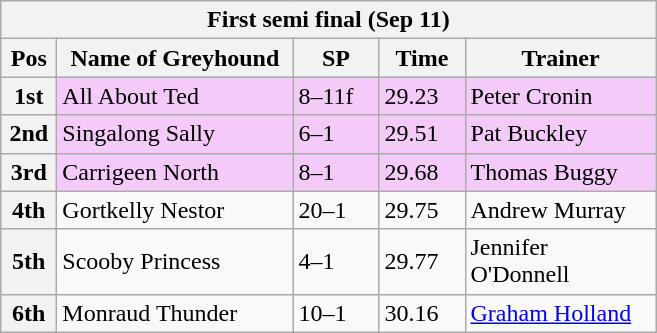<table class="wikitable">
<tr>
<th colspan="6">First semi final (Sep 11)</th>
</tr>
<tr>
<th width=30>Pos</th>
<th width=150>Name of Greyhound</th>
<th width=50>SP</th>
<th width=50>Time</th>
<th width=120>Trainer</th>
</tr>
<tr style="background: #f4caf9;">
<th>1st</th>
<td>All About Ted</td>
<td>8–11f</td>
<td>29.23</td>
<td>Peter Cronin</td>
</tr>
<tr style="background: #f4caf9;">
<th>2nd</th>
<td>Singalong Sally</td>
<td>6–1</td>
<td>29.51</td>
<td>Pat Buckley</td>
</tr>
<tr style="background: #f4caf9;">
<th>3rd</th>
<td>Carrigeen North</td>
<td>8–1</td>
<td>29.68</td>
<td>Thomas Buggy</td>
</tr>
<tr>
<th>4th</th>
<td>Gortkelly Nestor</td>
<td>20–1</td>
<td>29.75</td>
<td>Andrew Murray</td>
</tr>
<tr>
<th>5th</th>
<td>Scooby Princess</td>
<td>4–1</td>
<td>29.77</td>
<td>Jennifer O'Donnell</td>
</tr>
<tr>
<th>6th</th>
<td>Monraud Thunder</td>
<td>10–1</td>
<td>30.16</td>
<td><a href='#'>Graham Holland</a></td>
</tr>
</table>
